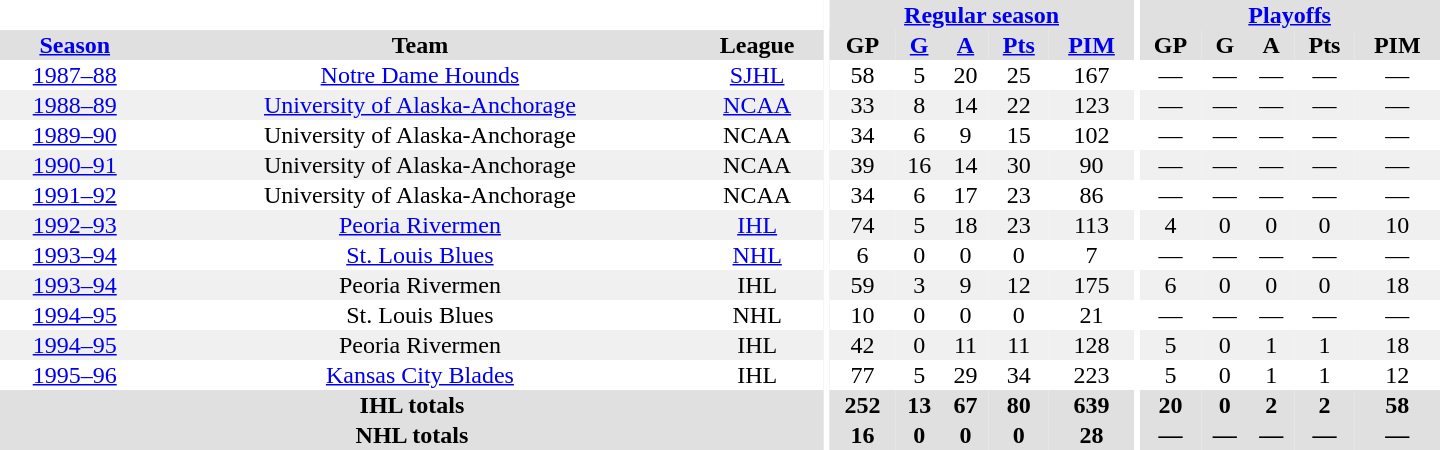<table border="0" cellpadding="1" cellspacing="0" style="text-align:center; width:60em">
<tr bgcolor="#e0e0e0">
<th colspan="3" bgcolor="#ffffff"></th>
<th rowspan="100" bgcolor="#ffffff"></th>
<th colspan="5"><a href='#'>Regular season</a></th>
<th rowspan="100" bgcolor="#ffffff"></th>
<th colspan="5"><a href='#'>Playoffs</a></th>
</tr>
<tr bgcolor="#e0e0e0">
<th><a href='#'>Season</a></th>
<th>Team</th>
<th>League</th>
<th>GP</th>
<th><a href='#'>G</a></th>
<th><a href='#'>A</a></th>
<th><a href='#'>Pts</a></th>
<th><a href='#'>PIM</a></th>
<th>GP</th>
<th>G</th>
<th>A</th>
<th>Pts</th>
<th>PIM</th>
</tr>
<tr>
<td><a href='#'>1987–88</a></td>
<td><a href='#'>Notre Dame Hounds</a></td>
<td><a href='#'>SJHL</a></td>
<td>58</td>
<td>5</td>
<td>20</td>
<td>25</td>
<td>167</td>
<td>—</td>
<td>—</td>
<td>—</td>
<td>—</td>
<td>—</td>
</tr>
<tr bgcolor="#f0f0f0">
<td><a href='#'>1988–89</a></td>
<td><a href='#'>University of Alaska-Anchorage</a></td>
<td><a href='#'>NCAA</a></td>
<td>33</td>
<td>8</td>
<td>14</td>
<td>22</td>
<td>123</td>
<td>—</td>
<td>—</td>
<td>—</td>
<td>—</td>
<td>—</td>
</tr>
<tr>
<td><a href='#'>1989–90</a></td>
<td>University of Alaska-Anchorage</td>
<td>NCAA</td>
<td>34</td>
<td>6</td>
<td>9</td>
<td>15</td>
<td>102</td>
<td>—</td>
<td>—</td>
<td>—</td>
<td>—</td>
<td>—</td>
</tr>
<tr bgcolor="#f0f0f0">
<td><a href='#'>1990–91</a></td>
<td>University of Alaska-Anchorage</td>
<td>NCAA</td>
<td>39</td>
<td>16</td>
<td>14</td>
<td>30</td>
<td>90</td>
<td>—</td>
<td>—</td>
<td>—</td>
<td>—</td>
<td>—</td>
</tr>
<tr>
<td><a href='#'>1991–92</a></td>
<td>University of Alaska-Anchorage</td>
<td>NCAA</td>
<td>34</td>
<td>6</td>
<td>17</td>
<td>23</td>
<td>86</td>
<td>—</td>
<td>—</td>
<td>—</td>
<td>—</td>
<td>—</td>
</tr>
<tr bgcolor="#f0f0f0">
<td><a href='#'>1992–93</a></td>
<td><a href='#'>Peoria Rivermen</a></td>
<td><a href='#'>IHL</a></td>
<td>74</td>
<td>5</td>
<td>18</td>
<td>23</td>
<td>113</td>
<td>4</td>
<td>0</td>
<td>0</td>
<td>0</td>
<td>10</td>
</tr>
<tr>
<td><a href='#'>1993–94</a></td>
<td><a href='#'>St. Louis Blues</a></td>
<td><a href='#'>NHL</a></td>
<td>6</td>
<td>0</td>
<td>0</td>
<td>0</td>
<td>7</td>
<td>—</td>
<td>—</td>
<td>—</td>
<td>—</td>
<td>—</td>
</tr>
<tr bgcolor="#f0f0f0">
<td><a href='#'>1993–94</a></td>
<td>Peoria Rivermen</td>
<td>IHL</td>
<td>59</td>
<td>3</td>
<td>9</td>
<td>12</td>
<td>175</td>
<td>6</td>
<td>0</td>
<td>0</td>
<td>0</td>
<td>18</td>
</tr>
<tr>
<td><a href='#'>1994–95</a></td>
<td>St. Louis Blues</td>
<td>NHL</td>
<td>10</td>
<td>0</td>
<td>0</td>
<td>0</td>
<td>21</td>
<td>—</td>
<td>—</td>
<td>—</td>
<td>—</td>
<td>—</td>
</tr>
<tr bgcolor="#f0f0f0">
<td><a href='#'>1994–95</a></td>
<td>Peoria Rivermen</td>
<td>IHL</td>
<td>42</td>
<td>0</td>
<td>11</td>
<td>11</td>
<td>128</td>
<td>5</td>
<td>0</td>
<td>1</td>
<td>1</td>
<td>18</td>
</tr>
<tr>
<td><a href='#'>1995–96</a></td>
<td><a href='#'>Kansas City Blades</a></td>
<td>IHL</td>
<td>77</td>
<td>5</td>
<td>29</td>
<td>34</td>
<td>223</td>
<td>5</td>
<td>0</td>
<td>1</td>
<td>1</td>
<td>12</td>
</tr>
<tr bgcolor="#e0e0e0">
<th colspan="3">IHL totals</th>
<th>252</th>
<th>13</th>
<th>67</th>
<th>80</th>
<th>639</th>
<th>20</th>
<th>0</th>
<th>2</th>
<th>2</th>
<th>58</th>
</tr>
<tr bgcolor="#e0e0e0">
<th colspan="3">NHL totals</th>
<th>16</th>
<th>0</th>
<th>0</th>
<th>0</th>
<th>28</th>
<th>—</th>
<th>—</th>
<th>—</th>
<th>—</th>
<th>—</th>
</tr>
</table>
